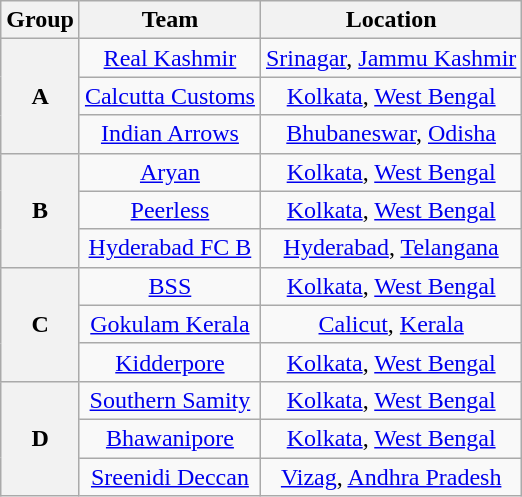<table class="wikitable" style="text-align:center">
<tr>
<th>Group</th>
<th>Team</th>
<th>Location</th>
</tr>
<tr>
<th rowspan="3">A</th>
<td><a href='#'>Real Kashmir</a></td>
<td><a href='#'>Srinagar</a>, <a href='#'>Jammu Kashmir</a></td>
</tr>
<tr>
<td><a href='#'>Calcutta Customs</a></td>
<td><a href='#'>Kolkata</a>, <a href='#'>West Bengal</a></td>
</tr>
<tr>
<td><a href='#'>Indian Arrows</a></td>
<td><a href='#'>Bhubaneswar</a>, <a href='#'>Odisha</a></td>
</tr>
<tr>
<th rowspan="3">B</th>
<td><a href='#'>Aryan</a></td>
<td><a href='#'>Kolkata</a>, <a href='#'>West Bengal</a></td>
</tr>
<tr>
<td><a href='#'>Peerless</a></td>
<td><a href='#'>Kolkata</a>, <a href='#'>West Bengal</a></td>
</tr>
<tr>
<td><a href='#'>Hyderabad FC B</a></td>
<td><a href='#'>Hyderabad</a>, <a href='#'>Telangana</a></td>
</tr>
<tr>
<th rowspan="3">C</th>
<td><a href='#'>BSS</a></td>
<td><a href='#'>Kolkata</a>, <a href='#'>West Bengal</a></td>
</tr>
<tr>
<td><a href='#'>Gokulam Kerala</a></td>
<td><a href='#'>Calicut</a>, <a href='#'>Kerala</a></td>
</tr>
<tr>
<td><a href='#'>Kidderpore</a></td>
<td><a href='#'>Kolkata</a>, <a href='#'>West Bengal</a></td>
</tr>
<tr>
<th rowspan="3">D</th>
<td><a href='#'>Southern Samity</a></td>
<td><a href='#'>Kolkata</a>, <a href='#'>West Bengal</a></td>
</tr>
<tr>
<td><a href='#'>Bhawanipore</a></td>
<td><a href='#'>Kolkata</a>, <a href='#'>West Bengal</a></td>
</tr>
<tr>
<td><a href='#'>Sreenidi Deccan</a></td>
<td><a href='#'>Vizag</a>, <a href='#'>Andhra Pradesh</a></td>
</tr>
</table>
